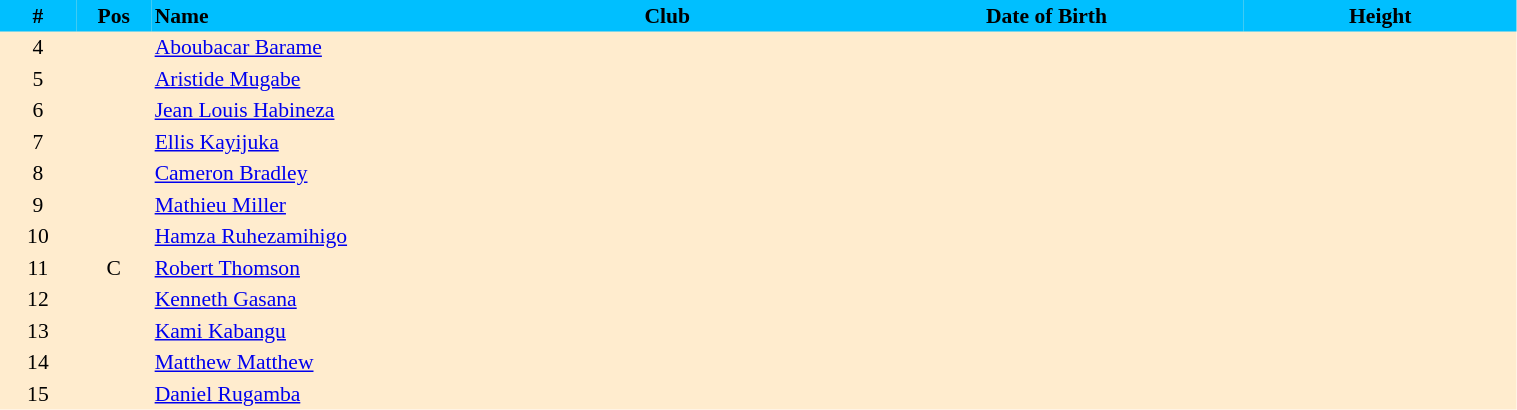<table border=0 cellpadding=2 cellspacing=0  |- bgcolor=#FFECCE style="text-align:center; font-size:90%;" width=80%>
<tr bgcolor=#00BFFF>
<th width=5%>#</th>
<th width=5%>Pos</th>
<th width=22% align=left>Name</th>
<th width=24%>Club</th>
<th width=26%>Date of Birth</th>
<th width=18%>Height</th>
</tr>
<tr>
<td>4</td>
<td></td>
<td align=left><a href='#'>Aboubacar Barame</a></td>
<td align=left></td>
<td align=left></td>
<td></td>
</tr>
<tr>
<td>5</td>
<td></td>
<td align=left><a href='#'>Aristide Mugabe</a></td>
<td align=left></td>
<td align=left></td>
<td></td>
</tr>
<tr>
<td>6</td>
<td></td>
<td align=left><a href='#'>Jean Louis Habineza</a></td>
<td align=left></td>
<td align=left></td>
<td></td>
</tr>
<tr>
<td>7</td>
<td></td>
<td align=left><a href='#'>Ellis Kayijuka</a></td>
<td align=left></td>
<td align=left></td>
<td></td>
</tr>
<tr>
<td>8</td>
<td></td>
<td align=left><a href='#'>Cameron Bradley</a></td>
<td align=left></td>
<td align=left></td>
<td></td>
</tr>
<tr>
<td>9</td>
<td></td>
<td align=left><a href='#'>Mathieu Miller</a></td>
<td align=left></td>
<td align=left></td>
<td></td>
</tr>
<tr>
<td>10</td>
<td></td>
<td align=left><a href='#'>Hamza Ruhezamihigo</a></td>
<td align=left></td>
<td align=left></td>
<td></td>
</tr>
<tr>
<td>11</td>
<td>C</td>
<td align=left><a href='#'>Robert Thomson</a></td>
<td align=left></td>
<td align=left></td>
<td></td>
</tr>
<tr>
<td>12</td>
<td></td>
<td align=left><a href='#'>Kenneth Gasana</a></td>
<td align=left></td>
<td align=left></td>
<td></td>
</tr>
<tr>
<td>13</td>
<td></td>
<td align=left><a href='#'>Kami Kabangu</a></td>
<td align=left></td>
<td align=left></td>
<td></td>
</tr>
<tr>
<td>14</td>
<td></td>
<td align=left><a href='#'>Matthew Matthew</a></td>
<td align=left></td>
<td align=left></td>
<td></td>
</tr>
<tr>
<td>15</td>
<td></td>
<td align=left><a href='#'>Daniel Rugamba</a></td>
<td align=left></td>
<td align=left></td>
<td></td>
</tr>
</table>
